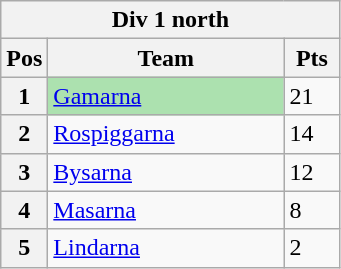<table class="wikitable">
<tr>
<th colspan="3">Div 1 north</th>
</tr>
<tr>
<th width=20>Pos</th>
<th width=150>Team</th>
<th width=30>Pts</th>
</tr>
<tr>
<th>1</th>
<td style="background:#ACE1AF;"><a href='#'>Gamarna</a></td>
<td>21</td>
</tr>
<tr>
<th>2</th>
<td><a href='#'>Rospiggarna</a></td>
<td>14</td>
</tr>
<tr>
<th>3</th>
<td><a href='#'>Bysarna</a></td>
<td>12</td>
</tr>
<tr>
<th>4</th>
<td><a href='#'>Masarna</a></td>
<td>8</td>
</tr>
<tr>
<th>5</th>
<td><a href='#'>Lindarna</a></td>
<td>2</td>
</tr>
</table>
